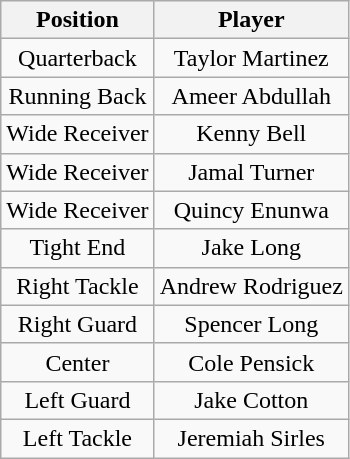<table class="wikitable" style="text-align: center;">
<tr>
<th>Position</th>
<th>Player</th>
</tr>
<tr>
<td>Quarterback</td>
<td>Taylor Martinez</td>
</tr>
<tr>
<td>Running Back</td>
<td>Ameer Abdullah</td>
</tr>
<tr>
<td>Wide Receiver</td>
<td>Kenny Bell</td>
</tr>
<tr>
<td>Wide Receiver</td>
<td>Jamal Turner</td>
</tr>
<tr>
<td>Wide Receiver</td>
<td>Quincy Enunwa</td>
</tr>
<tr>
<td>Tight End</td>
<td>Jake Long</td>
</tr>
<tr>
<td>Right Tackle</td>
<td>Andrew Rodriguez</td>
</tr>
<tr>
<td>Right Guard</td>
<td>Spencer Long</td>
</tr>
<tr>
<td>Center</td>
<td>Cole Pensick</td>
</tr>
<tr>
<td>Left Guard</td>
<td>Jake Cotton</td>
</tr>
<tr>
<td>Left Tackle</td>
<td>Jeremiah Sirles</td>
</tr>
</table>
